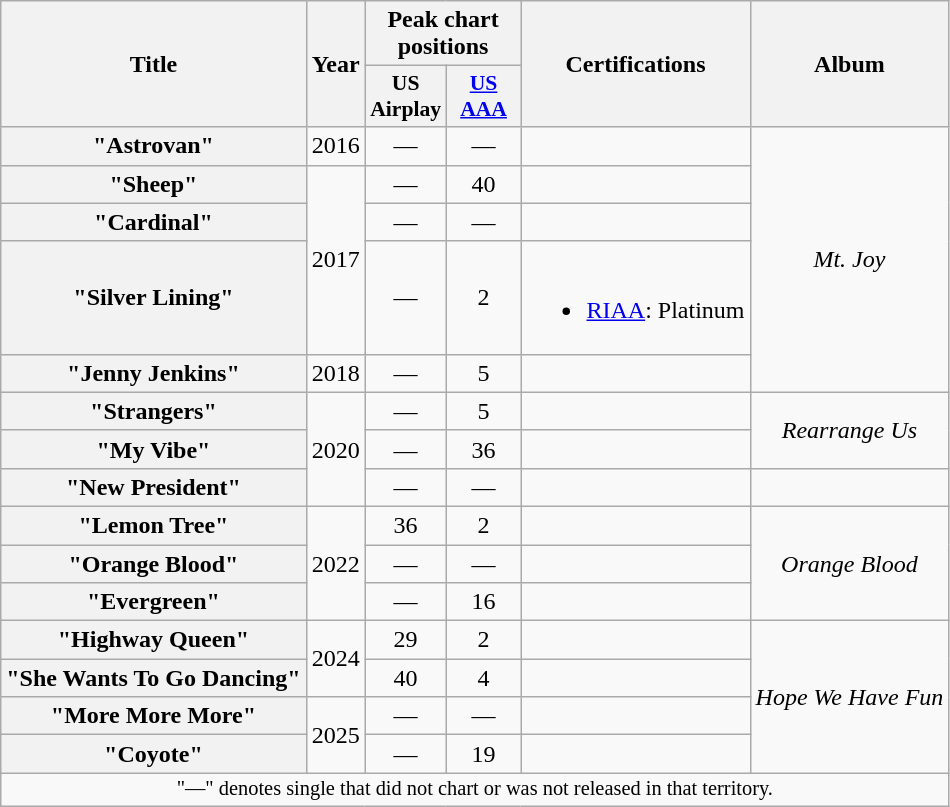<table class="wikitable plainrowheaders" style="text-align:center;">
<tr>
<th scope="col" rowspan="2">Title</th>
<th scope="col" rowspan="2">Year</th>
<th scope="col" colspan="2">Peak chart positions</th>
<th scope="col" rowspan="2">Certifications</th>
<th scope="col" rowspan="2">Album</th>
</tr>
<tr>
<th scope="col" style="width:3em;font-size:90%;">US Airplay</th>
<th scope="col" style="width:3em;font-size:90%;"><a href='#'>US<br>AAA</a><br></th>
</tr>
<tr>
<th scope="row">"Astrovan"</th>
<td>2016</td>
<td>—</td>
<td>—</td>
<td></td>
<td rowspan="5"><em>Mt. Joy</em></td>
</tr>
<tr>
<th scope="row">"Sheep"</th>
<td rowspan="3">2017</td>
<td>—</td>
<td>40</td>
<td></td>
</tr>
<tr>
<th scope="row">"Cardinal"</th>
<td>—</td>
<td>—</td>
<td></td>
</tr>
<tr>
<th scope="row">"Silver Lining"</th>
<td>—</td>
<td>2</td>
<td><br><ul><li><a href='#'>RIAA</a>: Platinum</li></ul></td>
</tr>
<tr>
<th scope="row">"Jenny Jenkins"</th>
<td>2018</td>
<td>—</td>
<td>5</td>
<td></td>
</tr>
<tr>
<th scope="row">"Strangers"</th>
<td rowspan="3">2020</td>
<td>—</td>
<td>5</td>
<td></td>
<td rowspan="2"><em>Rearrange Us</em></td>
</tr>
<tr>
<th scope="row">"My Vibe"</th>
<td>—</td>
<td>36</td>
<td></td>
</tr>
<tr>
<th scope="row">"New President"</th>
<td>—</td>
<td>—</td>
<td></td>
<td></td>
</tr>
<tr>
<th scope="row">"Lemon Tree"</th>
<td rowspan="3">2022</td>
<td>36</td>
<td>2</td>
<td></td>
<td rowspan="3"><em>Orange Blood</em></td>
</tr>
<tr>
<th scope="row">"Orange Blood"</th>
<td>—</td>
<td>—</td>
<td></td>
</tr>
<tr>
<th scope="row">"Evergreen"</th>
<td>—</td>
<td>16</td>
<td></td>
</tr>
<tr>
<th scope="row">"Highway Queen"</th>
<td rowspan="2">2024</td>
<td>29</td>
<td>2</td>
<td></td>
<td rowspan="4"><em>Hope We Have Fun</em></td>
</tr>
<tr>
<th scope="row">"She Wants To Go Dancing"</th>
<td>40</td>
<td>4</td>
</tr>
<tr>
<th scope="row">"More More More"</th>
<td rowspan="2">2025</td>
<td>—</td>
<td>—</td>
<td></td>
</tr>
<tr>
<th scope="row">"Coyote"</th>
<td>—</td>
<td>19</td>
<td></td>
</tr>
<tr>
<td colspan="6" style="font-size:85%">"—" denotes single that did not chart or was not released in that territory.</td>
</tr>
</table>
